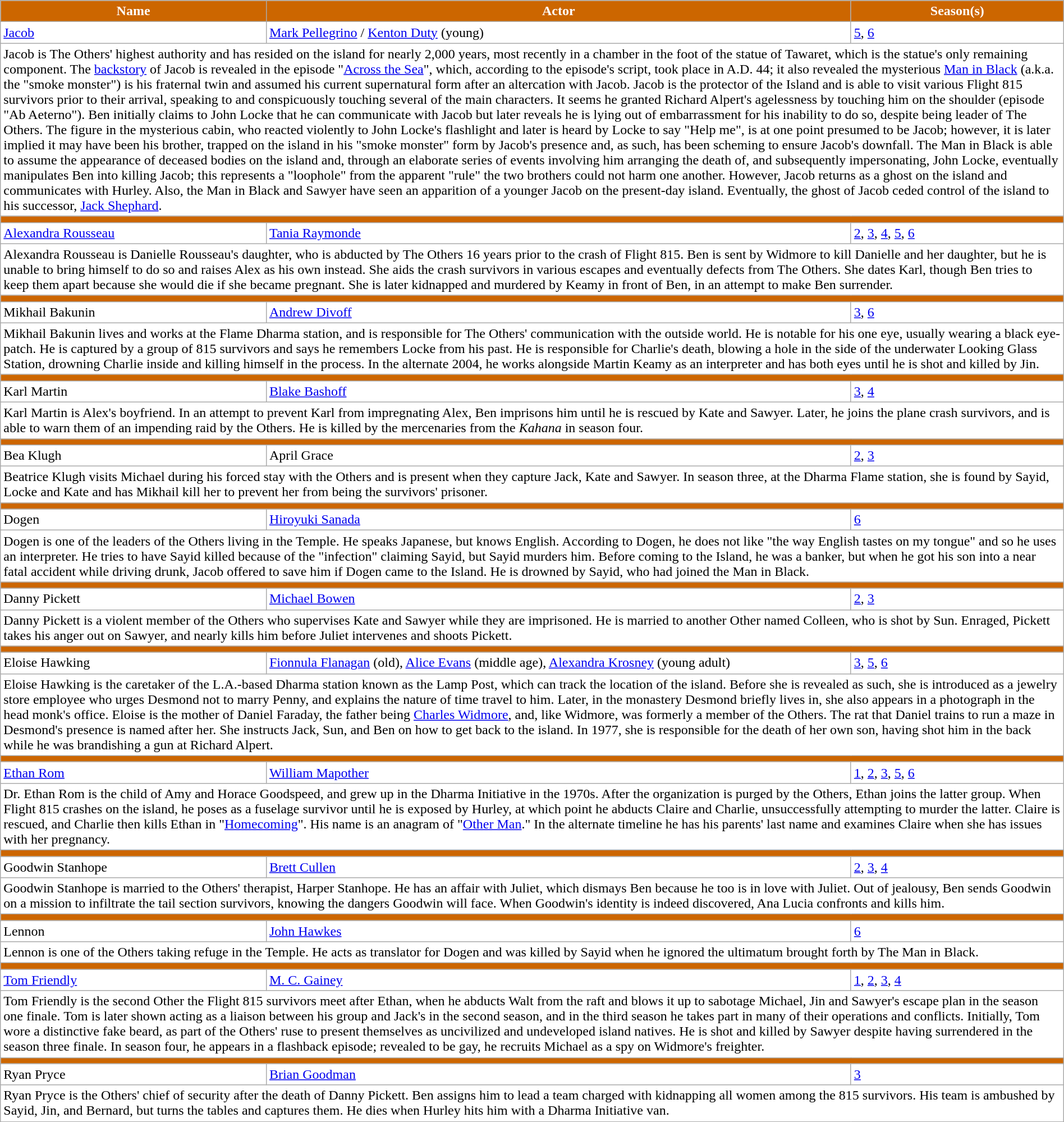<table class="wikitable sortable" style="width:100%; margin-right:auto; background: #FFFFFF">
<tr style="color:white">
<th style="background-color:#CC6600; width:25%">Name</th>
<th style="background-color:#CC6600; width:55%">Actor</th>
<th style="background-color:#CC6600; width:20%">Season(s)</th>
</tr>
<tr>
<td><a href='#'>Jacob</a></td>
<td><a href='#'>Mark Pellegrino</a> / <a href='#'>Kenton Duty</a> (young)</td>
<td><a href='#'>5</a>, <a href='#'>6</a></td>
</tr>
<tr>
<td colspan="5">Jacob is The Others' highest authority and has resided on the island for nearly 2,000 years, most recently in a chamber in the foot of the statue of Tawaret, which is the statue's only remaining component. The <a href='#'>backstory</a> of Jacob is revealed in the episode "<a href='#'>Across the Sea</a>", which, according to the episode's script, took place in A.D. 44; it also revealed the mysterious <a href='#'>Man in Black</a> (a.k.a. the "smoke monster") is his fraternal twin and assumed his current supernatural form after an altercation with Jacob. Jacob is the protector of the Island and is able to visit various Flight 815 survivors prior to their arrival, speaking to and conspicuously touching several of the main characters. It seems he granted Richard Alpert's agelessness by touching him on the shoulder (episode "Ab Aeterno"). Ben initially claims to John Locke that he can communicate with Jacob but later reveals he is lying out of embarrassment for his inability to do so, despite being leader of The Others.  The figure in the mysterious cabin, who reacted violently to John Locke's flashlight and later is heard by Locke to say "Help me", is at one point presumed to be Jacob; however, it is later implied it may have been his brother, trapped on the island in his "smoke monster" form by Jacob's presence and, as such, has been scheming to ensure Jacob's downfall. The Man in Black is able to assume the appearance of deceased bodies on the island and, through an elaborate series of events involving him arranging the death of, and subsequently impersonating, John Locke, eventually manipulates Ben into killing Jacob; this represents a "loophole" from the apparent "rule" the two brothers could not harm one another. However, Jacob returns as a ghost on the island and communicates with Hurley. Also, the Man in Black and Sawyer have seen an apparition of a younger Jacob on the present-day island.  Eventually, the ghost of Jacob ceded control of the island to his successor, <a href='#'>Jack Shephard</a>.</td>
</tr>
<tr>
<td colspan="5" bgcolor="#CC6600"></td>
</tr>
<tr>
<td><a href='#'>Alexandra Rousseau</a></td>
<td><a href='#'>Tania Raymonde</a></td>
<td><a href='#'>2</a>, <a href='#'>3</a>, <a href='#'>4</a>, <a href='#'>5</a>, <a href='#'>6</a></td>
</tr>
<tr>
<td colspan="5">Alexandra Rousseau is Danielle Rousseau's daughter, who is abducted by The Others 16 years prior to the crash of Flight 815. Ben is sent by Widmore to kill Danielle and her daughter, but he is unable to bring himself to do so and raises Alex as his own instead. She aids the crash survivors in various escapes and eventually defects from The Others. She dates Karl, though Ben tries to keep them apart because she would die if she became pregnant. She is later kidnapped and murdered by Keamy in front of Ben, in an attempt to make Ben surrender.</td>
</tr>
<tr>
<td colspan="5" bgcolor="#CC6600"></td>
</tr>
<tr>
<td>Mikhail Bakunin </td>
<td><a href='#'>Andrew Divoff</a></td>
<td><a href='#'>3</a>, <a href='#'>6</a></td>
</tr>
<tr>
<td colspan="5">Mikhail Bakunin lives and works at the Flame Dharma station, and is responsible for The Others' communication with the outside world. He is notable for his one eye, usually wearing a black eye-patch. He is captured by a group of 815 survivors and says he remembers Locke from his past. He is responsible for Charlie's death, blowing a hole in the side of the underwater Looking Glass Station, drowning Charlie inside and killing himself in the process. In the alternate 2004, he works alongside Martin Keamy as an interpreter and has both eyes until he is shot and killed by Jin.</td>
</tr>
<tr>
<td colspan="5" bgcolor="#CC6600"></td>
</tr>
<tr>
<td>Karl Martin </td>
<td><a href='#'>Blake Bashoff</a></td>
<td><a href='#'>3</a>, <a href='#'>4</a></td>
</tr>
<tr>
<td colspan="5">Karl Martin is Alex's boyfriend. In an attempt to prevent Karl from impregnating Alex, Ben imprisons him until he is rescued by Kate and Sawyer. Later, he joins the plane crash survivors, and is able to warn them of an impending raid by the Others. He is killed by the mercenaries from the <em>Kahana</em> in season four.</td>
</tr>
<tr>
<td colspan="5" bgcolor="#CC6600"></td>
</tr>
<tr>
<td>Bea Klugh </td>
<td>April Grace</td>
<td><a href='#'>2</a>, <a href='#'>3</a></td>
</tr>
<tr>
<td colspan="5">Beatrice Klugh visits Michael during his forced stay with the Others and is present when they capture Jack, Kate and Sawyer. In season three, at the Dharma Flame station, she is found by Sayid, Locke and Kate and has Mikhail kill her to prevent her from being the survivors' prisoner.</td>
</tr>
<tr>
<td colspan="5" bgcolor="#CC6600"></td>
</tr>
<tr>
<td>Dogen </td>
<td><a href='#'>Hiroyuki Sanada</a></td>
<td><a href='#'>6</a></td>
</tr>
<tr>
<td colspan="5">Dogen is one of the leaders of the Others living in the Temple. He speaks Japanese, but knows English. According to Dogen, he does not like "the way English tastes on my tongue" and so he uses an interpreter. He tries to have Sayid killed because of the "infection"  claiming Sayid, but Sayid murders him. Before coming to the Island, he was a banker, but when he got his son into a near fatal accident while driving drunk, Jacob offered to save him if Dogen came to the Island. He is drowned by Sayid, who had joined the Man in Black.</td>
</tr>
<tr>
<td colspan="5" bgcolor="#CC6600"></td>
</tr>
<tr>
<td>Danny Pickett </td>
<td><a href='#'>Michael Bowen</a></td>
<td><a href='#'>2</a>, <a href='#'>3</a></td>
</tr>
<tr>
<td colspan="5">Danny Pickett is a violent member of the Others who supervises Kate and Sawyer while they are imprisoned. He is married to another Other named Colleen, who is shot by Sun. Enraged, Pickett takes his anger out on Sawyer, and nearly kills him before Juliet intervenes and shoots Pickett.</td>
</tr>
<tr>
<td colspan="5" bgcolor="#CC6600"></td>
</tr>
<tr>
<td>Eloise Hawking </td>
<td><a href='#'>Fionnula Flanagan</a> (old), <a href='#'>Alice Evans</a> (middle age), <a href='#'>Alexandra Krosney</a> (young adult)</td>
<td><a href='#'>3</a>, <a href='#'>5</a>, <a href='#'>6</a></td>
</tr>
<tr>
<td colspan="5">Eloise Hawking is the caretaker of the L.A.-based Dharma station known as the Lamp Post, which can track the location of the island. Before she is revealed as such, she is introduced as a jewelry store employee who urges Desmond not to marry Penny, and explains the nature of time travel to him. Later, in the monastery Desmond briefly lives in, she also appears in a photograph in the head monk's office. Eloise is the mother of Daniel Faraday, the father being <a href='#'>Charles Widmore</a>, and, like Widmore, was formerly a member of the Others. The rat that Daniel trains to run a maze in Desmond's presence is named after her. She instructs Jack, Sun, and Ben on how to get back to the island. In 1977, she is responsible for the death of her own son, having shot him in the back while he was brandishing a gun at Richard Alpert.</td>
</tr>
<tr>
<td colspan="5" bgcolor="#CC6600"></td>
</tr>
<tr>
<td><a href='#'>Ethan Rom</a></td>
<td><a href='#'>William Mapother</a></td>
<td><a href='#'>1</a>, <a href='#'>2</a>, <a href='#'>3</a>, <a href='#'>5</a>, <a href='#'>6</a></td>
</tr>
<tr>
<td colspan="5">Dr. Ethan Rom is the child of Amy and Horace Goodspeed, and grew up in the Dharma Initiative in the 1970s. After the organization is purged by the Others, Ethan joins the latter group. When Flight 815 crashes on the island, he poses as a fuselage survivor until he is exposed by Hurley, at which point he abducts Claire and Charlie, unsuccessfully attempting to murder the latter. Claire is rescued, and Charlie then kills Ethan in "<a href='#'>Homecoming</a>". His name is an anagram of "<a href='#'>Other Man</a>."  In the alternate timeline he has his parents' last name and examines Claire when she has issues with her pregnancy.</td>
</tr>
<tr>
<td colspan="5" bgcolor="#CC6600"></td>
</tr>
<tr>
<td>Goodwin Stanhope </td>
<td><a href='#'>Brett Cullen</a></td>
<td><a href='#'>2</a>, <a href='#'>3</a>, <a href='#'>4</a></td>
</tr>
<tr>
<td colspan="5">Goodwin Stanhope is married to the Others' therapist, Harper Stanhope. He has an affair with Juliet, which dismays Ben because he too is in love with Juliet. Out of jealousy, Ben sends Goodwin on a mission to infiltrate the tail section survivors, knowing the dangers Goodwin will face. When Goodwin's identity is indeed discovered, Ana Lucia confronts and kills him.</td>
</tr>
<tr>
<td colspan="5" bgcolor="#CC6600"></td>
</tr>
<tr>
<td>Lennon </td>
<td><a href='#'>John Hawkes</a></td>
<td><a href='#'>6</a></td>
</tr>
<tr>
<td colspan="5">Lennon is one of the Others taking refuge in the Temple. He acts as translator for Dogen and was killed by Sayid when he ignored the ultimatum brought forth by The Man in Black.</td>
</tr>
<tr>
<td colspan="5" bgcolor="#CC6600"></td>
</tr>
<tr>
<td><a href='#'>Tom Friendly</a></td>
<td><a href='#'>M. C. Gainey</a></td>
<td><a href='#'>1</a>, <a href='#'>2</a>, <a href='#'>3</a>, <a href='#'>4</a></td>
</tr>
<tr>
<td colspan="5">Tom Friendly is the second Other the Flight 815 survivors meet after Ethan, when he abducts Walt from the raft and blows it up to sabotage Michael, Jin and Sawyer's escape plan in the season one finale. Tom is later shown acting as a liaison between his group and Jack's in the second season, and in the third season he takes part in many of their operations and conflicts. Initially, Tom wore a distinctive fake beard, as part of the Others' ruse to present themselves as uncivilized and undeveloped island natives. He is shot and killed by Sawyer despite having surrendered in the season three finale. In season four, he appears in a flashback episode; revealed to be gay, he recruits Michael as a spy on Widmore's freighter.</td>
</tr>
<tr>
<td colspan="5" bgcolor="#CC6600"></td>
</tr>
<tr>
<td>Ryan Pryce </td>
<td><a href='#'>Brian Goodman</a></td>
<td><a href='#'>3</a></td>
</tr>
<tr>
<td colspan="5">Ryan Pryce is the Others' chief of security after the death of Danny Pickett.  Ben assigns him to lead a team charged with kidnapping all women among the 815 survivors.  His team is ambushed by Sayid, Jin, and Bernard, but turns the tables and captures them.  He dies when Hurley hits him with a Dharma Initiative van.</td>
</tr>
</table>
